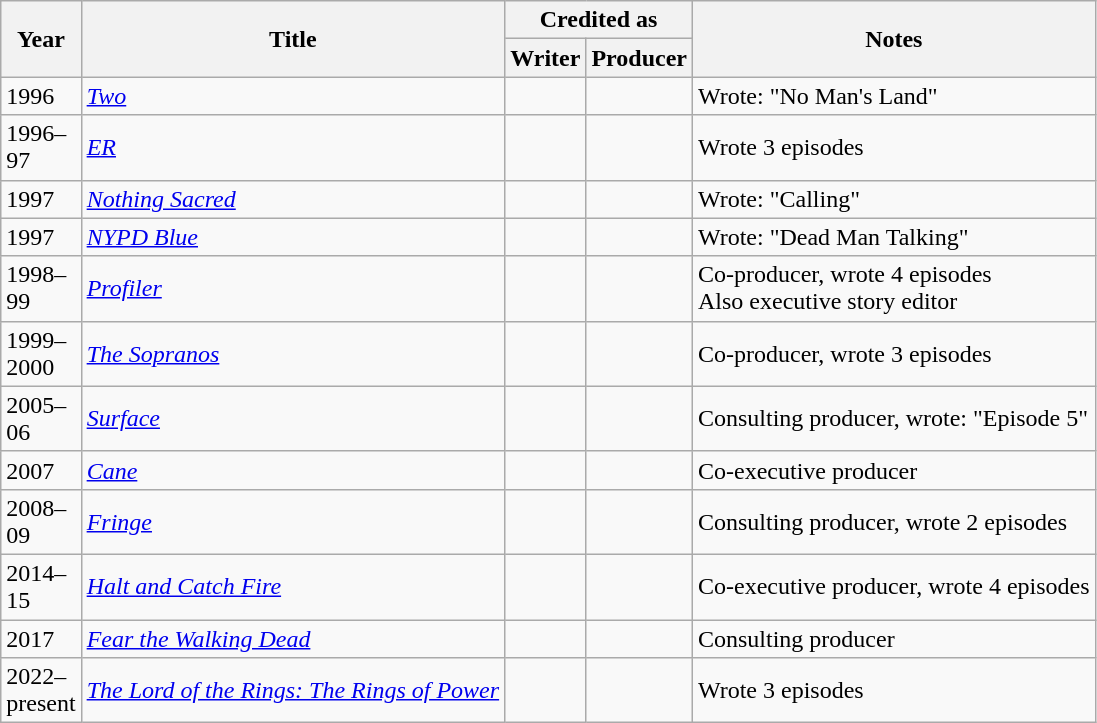<table class="wikitable">
<tr>
<th rowspan="2" style="width:33px;">Year</th>
<th rowspan="2">Title</th>
<th colspan="2">Credited as</th>
<th rowspan="2">Notes</th>
</tr>
<tr>
<th>Writer</th>
<th>Producer</th>
</tr>
<tr>
<td>1996</td>
<td><em><a href='#'>Two</a></em></td>
<td></td>
<td></td>
<td>Wrote: "No Man's Land"</td>
</tr>
<tr>
<td>1996–97</td>
<td><em><a href='#'>ER</a></em></td>
<td></td>
<td></td>
<td>Wrote 3 episodes</td>
</tr>
<tr>
<td>1997</td>
<td><em><a href='#'>Nothing Sacred</a></em></td>
<td></td>
<td></td>
<td>Wrote: "Calling"</td>
</tr>
<tr>
<td>1997</td>
<td><em><a href='#'>NYPD Blue</a></em></td>
<td></td>
<td></td>
<td>Wrote: "Dead Man Talking"</td>
</tr>
<tr>
<td>1998–99</td>
<td><em><a href='#'>Profiler</a></em></td>
<td></td>
<td></td>
<td>Co-producer, wrote 4 episodes<br>Also executive story editor</td>
</tr>
<tr>
<td>1999–2000</td>
<td><em><a href='#'>The Sopranos</a></em></td>
<td></td>
<td></td>
<td>Co-producer, wrote 3 episodes</td>
</tr>
<tr>
<td>2005–06</td>
<td><em><a href='#'>Surface</a></em></td>
<td></td>
<td></td>
<td>Consulting producer, wrote: "Episode 5"</td>
</tr>
<tr>
<td>2007</td>
<td><em><a href='#'>Cane</a></em></td>
<td></td>
<td></td>
<td>Co-executive producer</td>
</tr>
<tr>
<td>2008–09</td>
<td><em><a href='#'>Fringe</a></em></td>
<td></td>
<td></td>
<td>Consulting producer, wrote 2 episodes</td>
</tr>
<tr>
<td>2014–15</td>
<td><em><a href='#'>Halt and Catch Fire</a></em></td>
<td></td>
<td></td>
<td>Co-executive producer, wrote 4 episodes</td>
</tr>
<tr>
<td>2017</td>
<td><em><a href='#'>Fear the Walking Dead</a></em></td>
<td></td>
<td></td>
<td>Consulting producer</td>
</tr>
<tr>
<td>2022–present</td>
<td><em><a href='#'>The Lord of the Rings: The Rings of Power</a></em></td>
<td></td>
<td></td>
<td>Wrote 3 episodes</td>
</tr>
</table>
